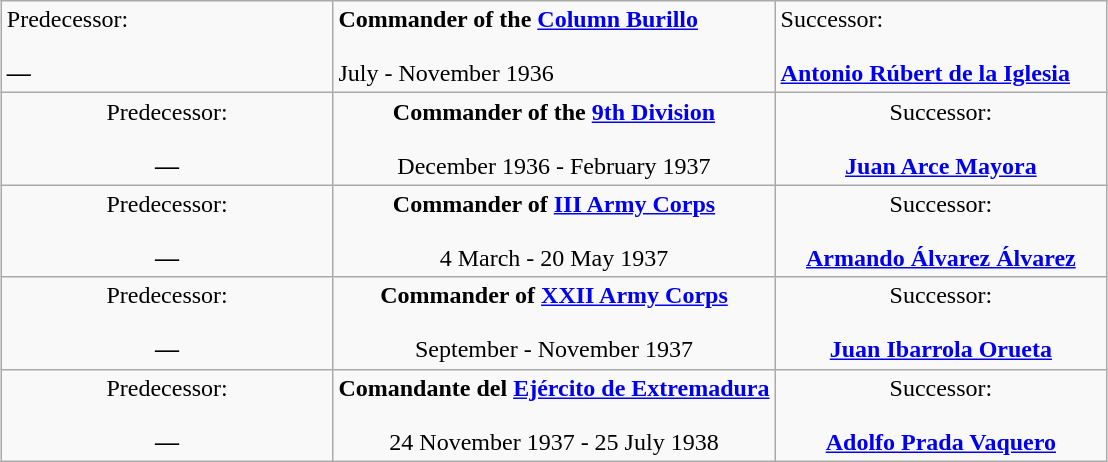<table class="wikitable" style="border-collapse: collapse; margin:0 auto;">
<tr>
<td width="30%">Predecessor:<br><br><strong> — </strong></td>
<td width="40%"><strong>Commander of the <a href='#'>Column Burillo</a></strong><br><br>                 July - November 1936</td>
<td width="30%">Successor:<br><br><strong> <a href='#'>Antonio Rúbert de la Iglesia</a> </strong></td>
</tr>
<tr style="text-align: center;">
<td width="30%">Predecessor:<br><br><strong> — </strong></td>
<td width="40%"><strong>Commander of the <a href='#'>9th Division</a></strong><br><br>December 1936 - February 1937</td>
<td width="30%">Successor:<br><br><strong> <a href='#'>Juan Arce Mayora</a> </strong></td>
</tr>
<tr style="text-align: center;">
<td width="30%">Predecessor:<br><br><strong> — </strong></td>
<td width="40%"><strong>Commander of <a href='#'>III Army Corps</a></strong><br><br>4 March - 20 May 1937</td>
<td width="30%">Successor:<br><br><strong> <a href='#'>Armando Álvarez Álvarez</a> </strong></td>
</tr>
<tr style="text-align: center;">
<td width="30%">Predecessor:<br><br><strong> — </strong></td>
<td width="40%"><strong>Commander of <a href='#'>XXII Army Corps</a></strong><br><br>September - November 1937</td>
<td width="30%">Successor:<br><br><strong> <a href='#'>Juan Ibarrola Orueta</a> </strong></td>
</tr>
<tr style="text-align: center;">
<td width="30%">Predecessor:<br><br><strong> — </strong></td>
<td width="40%"><strong>Comandante del <a href='#'>Ejército de Extremadura</a></strong><br><br>24 November 1937 - 25 July 1938</td>
<td width="30%">Successor:<br><br><strong> <a href='#'>Adolfo Prada Vaquero</a> </strong></td>
</tr>
</table>
